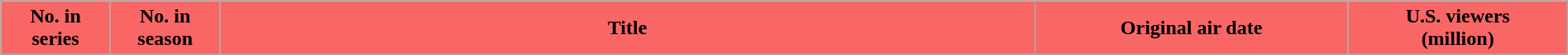<table class="wikitable plainrowheaders" style="width:100%;">
<tr>
<th scope="col" style="background-color: #F86666; color: #000000;" width=7%>No. in<br>series</th>
<th scope="col" style="background-color: #F86666; color: #000000;" width=7%>No. in<br>season</th>
<th scope="col" style="background-color: #F86666; color: #000000;">Title</th>
<th scope="col" style="background-color: #F86666; color: #000000;" width=20%>Original air date</th>
<th scope="col" style="background-color: #F86666; color: #000000;" width=14%>U.S. viewers<br>(million)</th>
</tr>
<tr>
</tr>
</table>
